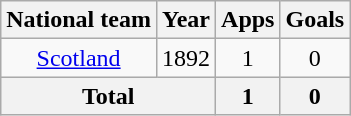<table class=wikitable style="text-align: center">
<tr>
<th>National team</th>
<th>Year</th>
<th>Apps</th>
<th>Goals</th>
</tr>
<tr>
<td><a href='#'>Scotland</a></td>
<td>1892</td>
<td>1</td>
<td>0</td>
</tr>
<tr>
<th colspan=2>Total</th>
<th>1</th>
<th>0</th>
</tr>
</table>
